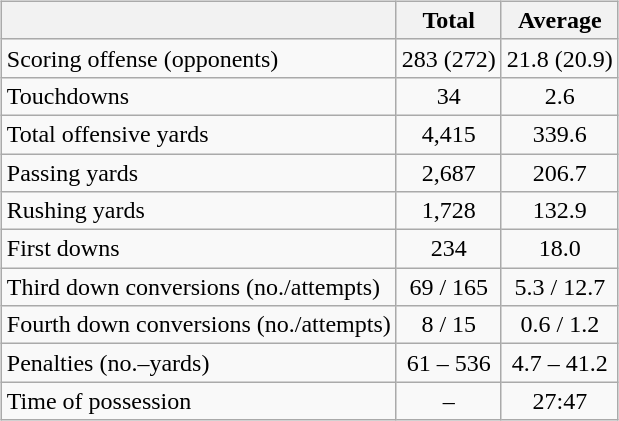<table>
<tr>
<td valign="top"><br><table class="wikitable" border="1" style="white-space:nowrap;">
<tr>
<th></th>
<th>Total</th>
<th>Average</th>
</tr>
<tr>
<td>Scoring offense (opponents)</td>
<td align="center">283 (272)</td>
<td align="center">21.8 (20.9)</td>
</tr>
<tr>
<td>Touchdowns</td>
<td align="center">34</td>
<td align="center">2.6</td>
</tr>
<tr>
<td>Total offensive yards</td>
<td align="center">4,415</td>
<td align="center">339.6</td>
</tr>
<tr>
<td>Passing yards</td>
<td align="center">2,687</td>
<td align="center">206.7</td>
</tr>
<tr>
<td>Rushing yards</td>
<td align="center">1,728</td>
<td align="center">132.9</td>
</tr>
<tr>
<td>First downs</td>
<td align="center">234</td>
<td align="center">18.0</td>
</tr>
<tr>
<td>Third down conversions (no./attempts)</td>
<td align="center">69 / 165</td>
<td align="center">5.3 / 12.7</td>
</tr>
<tr>
<td>Fourth down conversions (no./attempts)</td>
<td align="center">8 / 15</td>
<td align="center">0.6 / 1.2</td>
</tr>
<tr>
<td>Penalties (no.–yards)</td>
<td align="center">61 – 536</td>
<td align="center">4.7 – 41.2</td>
</tr>
<tr>
<td>Time of possession</td>
<td align="center">–</td>
<td align="center">27:47</td>
</tr>
</table>
</td>
</tr>
<tr>
</tr>
</table>
